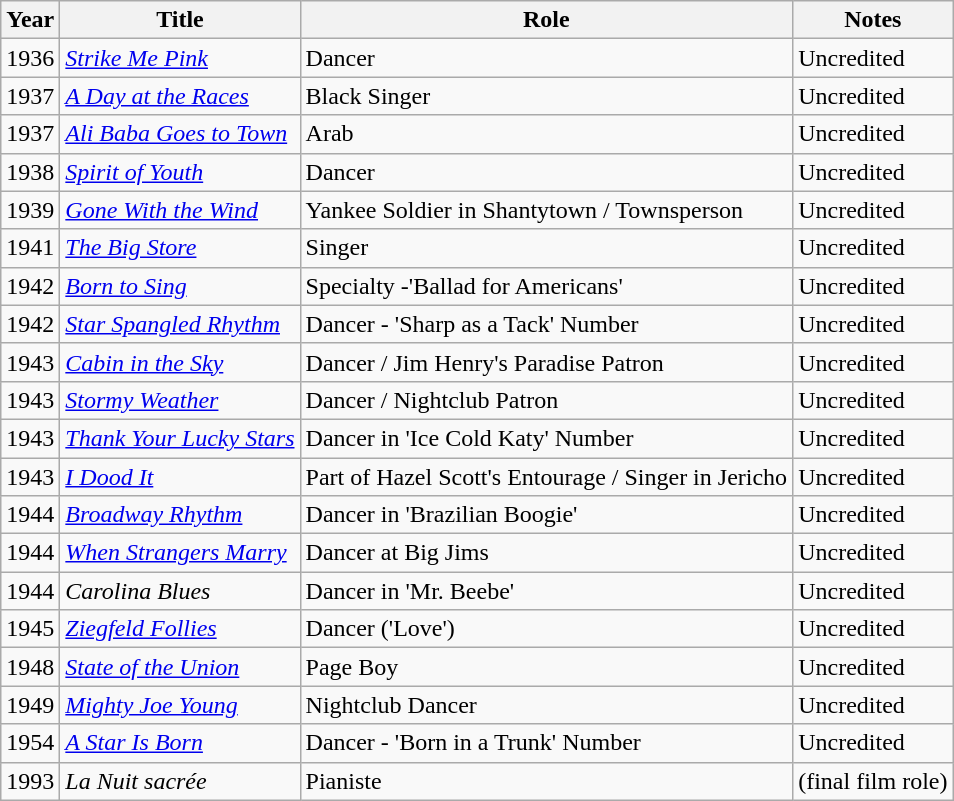<table class="wikitable">
<tr>
<th>Year</th>
<th>Title</th>
<th>Role</th>
<th>Notes</th>
</tr>
<tr>
<td>1936</td>
<td><em><a href='#'>Strike Me Pink</a></em></td>
<td>Dancer</td>
<td>Uncredited</td>
</tr>
<tr>
<td>1937</td>
<td><em><a href='#'>A Day at the Races</a></em></td>
<td>Black Singer</td>
<td>Uncredited</td>
</tr>
<tr>
<td>1937</td>
<td><em><a href='#'>Ali Baba Goes to Town</a></em></td>
<td>Arab</td>
<td>Uncredited</td>
</tr>
<tr>
<td>1938</td>
<td><em><a href='#'>Spirit of Youth</a></em></td>
<td>Dancer</td>
<td>Uncredited</td>
</tr>
<tr>
<td>1939</td>
<td><em><a href='#'>Gone With the Wind</a></em></td>
<td>Yankee Soldier in Shantytown / Townsperson</td>
<td>Uncredited</td>
</tr>
<tr>
<td>1941</td>
<td><em><a href='#'>The Big Store</a></em></td>
<td>Singer</td>
<td>Uncredited</td>
</tr>
<tr>
<td>1942</td>
<td><em><a href='#'>Born to Sing</a></em></td>
<td>Specialty -'Ballad for Americans'</td>
<td>Uncredited</td>
</tr>
<tr>
<td>1942</td>
<td><em><a href='#'>Star Spangled Rhythm</a></em></td>
<td>Dancer - 'Sharp as a Tack' Number</td>
<td>Uncredited</td>
</tr>
<tr>
<td>1943</td>
<td><em><a href='#'>Cabin in the Sky</a></em></td>
<td>Dancer / Jim Henry's Paradise Patron</td>
<td>Uncredited</td>
</tr>
<tr>
<td>1943</td>
<td><em><a href='#'>Stormy Weather</a></em></td>
<td>Dancer / Nightclub Patron</td>
<td>Uncredited</td>
</tr>
<tr>
<td>1943</td>
<td><em><a href='#'>Thank Your Lucky Stars</a></em></td>
<td>Dancer in 'Ice Cold Katy' Number</td>
<td>Uncredited</td>
</tr>
<tr>
<td>1943</td>
<td><em><a href='#'>I Dood It</a></em></td>
<td>Part of Hazel Scott's Entourage / Singer in Jericho</td>
<td>Uncredited</td>
</tr>
<tr>
<td>1944</td>
<td><em><a href='#'>Broadway Rhythm</a></em></td>
<td>Dancer in 'Brazilian Boogie'</td>
<td>Uncredited</td>
</tr>
<tr>
<td>1944</td>
<td><em><a href='#'>When Strangers Marry</a></em></td>
<td>Dancer at Big Jims</td>
<td>Uncredited</td>
</tr>
<tr>
<td>1944</td>
<td><em>Carolina Blues</em></td>
<td>Dancer in 'Mr. Beebe'</td>
<td>Uncredited</td>
</tr>
<tr>
<td>1945</td>
<td><em><a href='#'>Ziegfeld Follies</a></em></td>
<td>Dancer ('Love')</td>
<td>Uncredited</td>
</tr>
<tr>
<td>1948</td>
<td><em><a href='#'>State of the Union</a></em></td>
<td>Page Boy</td>
<td>Uncredited</td>
</tr>
<tr>
<td>1949</td>
<td><em><a href='#'>Mighty Joe Young</a></em></td>
<td>Nightclub Dancer</td>
<td>Uncredited</td>
</tr>
<tr>
<td>1954</td>
<td><em><a href='#'>A Star Is Born</a></em></td>
<td>Dancer - 'Born in a Trunk' Number</td>
<td>Uncredited</td>
</tr>
<tr>
<td>1993</td>
<td><em>La Nuit sacrée</em></td>
<td>Pianiste</td>
<td>(final film role)</td>
</tr>
</table>
